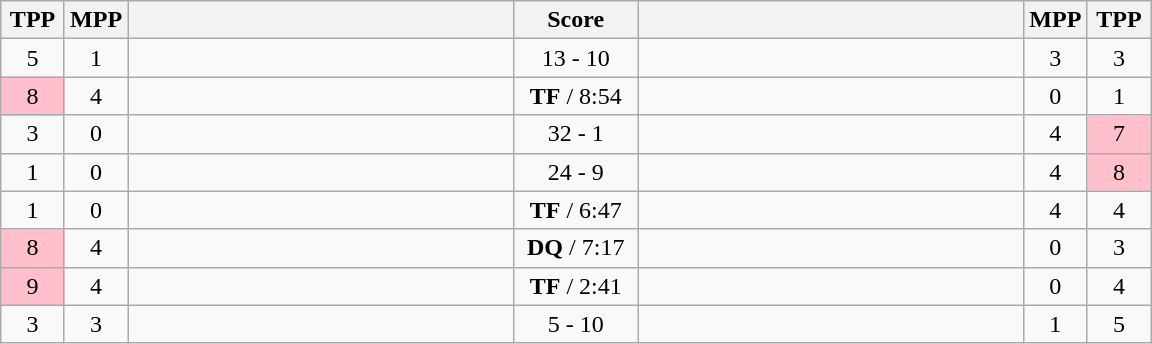<table class="wikitable" style="text-align: center;" |>
<tr>
<th width="35">TPP</th>
<th width="35">MPP</th>
<th width="250"></th>
<th width="75">Score</th>
<th width="250"></th>
<th width="35">MPP</th>
<th width="35">TPP</th>
</tr>
<tr>
<td>5</td>
<td>1</td>
<td style="text-align:left;"><strong></strong></td>
<td>13 - 10</td>
<td style="text-align:left;"></td>
<td>3</td>
<td>3</td>
</tr>
<tr>
<td bgcolor=pink>8</td>
<td>4</td>
<td style="text-align:left;"></td>
<td><strong>TF</strong> / 8:54</td>
<td style="text-align:left;"><strong></strong></td>
<td>0</td>
<td>1</td>
</tr>
<tr>
<td>3</td>
<td>0</td>
<td style="text-align:left;"><strong></strong></td>
<td>32 - 1</td>
<td style="text-align:left;"></td>
<td>4</td>
<td bgcolor=pink>7</td>
</tr>
<tr>
<td>1</td>
<td>0</td>
<td style="text-align:left;"><strong></strong></td>
<td>24 - 9</td>
<td style="text-align:left;"></td>
<td>4</td>
<td bgcolor=pink>8</td>
</tr>
<tr>
<td>1</td>
<td>0</td>
<td style="text-align:left;"><strong></strong></td>
<td><strong>TF</strong> / 6:47</td>
<td style="text-align:left;"></td>
<td>4</td>
<td>4</td>
</tr>
<tr>
<td bgcolor=pink>8</td>
<td>4</td>
<td style="text-align:left;"></td>
<td><strong>DQ</strong> / 7:17</td>
<td style="text-align:left;"><strong></strong></td>
<td>0</td>
<td>3</td>
</tr>
<tr>
<td bgcolor=pink>9</td>
<td>4</td>
<td style="text-align:left;"></td>
<td><strong>TF</strong> / 2:41</td>
<td style="text-align:left;"><strong></strong></td>
<td>0</td>
<td>4</td>
</tr>
<tr>
<td>3</td>
<td>3</td>
<td style="text-align:left;"></td>
<td>5 - 10</td>
<td style="text-align:left;"><strong></strong></td>
<td>1</td>
<td>5</td>
</tr>
</table>
